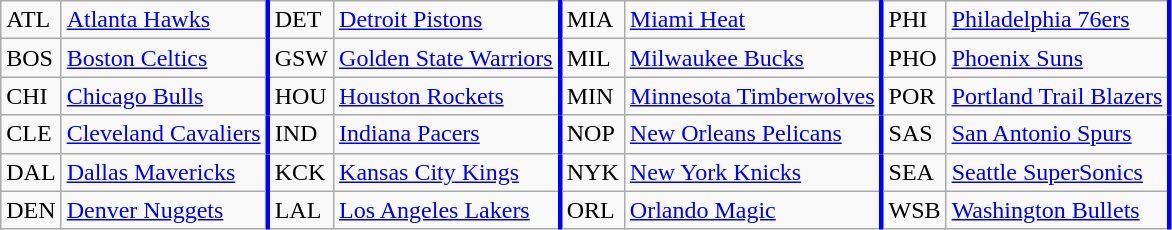<table class="wikitable" align=center>
<tr>
<td>ATL</td>
<td style="border-right: solid blue"><a href='#'>Atlanta Hawks</a></td>
<td>DET</td>
<td style="border-right: solid blue"><a href='#'>Detroit Pistons</a></td>
<td>MIA</td>
<td style="border-right: solid blue"><a href='#'>Miami Heat</a></td>
<td>PHI</td>
<td style="border-right: solid blue"><a href='#'>Philadelphia 76ers</a></td>
</tr>
<tr>
<td>BOS</td>
<td style="border-right: solid blue"><a href='#'>Boston Celtics</a></td>
<td>GSW</td>
<td style="border-right: solid blue"><a href='#'>Golden State Warriors</a></td>
<td>MIL</td>
<td style="border-right: solid blue"><a href='#'>Milwaukee Bucks</a></td>
<td>PHO</td>
<td style="border-right: solid blue"><a href='#'>Phoenix Suns</a></td>
</tr>
<tr>
<td>CHI</td>
<td style="border-right: solid blue"><a href='#'>Chicago Bulls</a></td>
<td>HOU</td>
<td style="border-right: solid blue"><a href='#'>Houston Rockets</a></td>
<td>MIN</td>
<td style="border-right: solid blue"><a href='#'>Minnesota Timberwolves</a></td>
<td>POR</td>
<td style="border-right: solid blue"><a href='#'>Portland Trail Blazers</a></td>
</tr>
<tr>
<td>CLE</td>
<td style="border-right: solid blue"><a href='#'>Cleveland Cavaliers</a></td>
<td>IND</td>
<td style="border-right: solid blue"><a href='#'>Indiana Pacers</a></td>
<td>NOP</td>
<td style="border-right: solid blue"><a href='#'>New Orleans Pelicans</a></td>
<td>SAS</td>
<td style="border-right: solid blue"><a href='#'>San Antonio Spurs</a></td>
</tr>
<tr>
<td>DAL</td>
<td style="border-right: solid blue"><a href='#'>Dallas Mavericks</a></td>
<td>KCK</td>
<td style="border-right: solid blue"><a href='#'>Kansas City Kings</a></td>
<td>NYK</td>
<td style="border-right: solid blue"><a href='#'>New York Knicks</a></td>
<td>SEA</td>
<td style="border-right: solid blue"><a href='#'>Seattle SuperSonics</a></td>
</tr>
<tr>
<td>DEN</td>
<td style="border-right: solid blue"><a href='#'>Denver Nuggets</a></td>
<td>LAL</td>
<td style="border-right: solid blue"><a href='#'>Los Angeles Lakers</a></td>
<td>ORL</td>
<td style="border-right: solid blue"><a href='#'>Orlando Magic</a></td>
<td>WSB</td>
<td style="border-right: solid blue"><a href='#'>Washington Bullets</a></td>
</tr>
</table>
